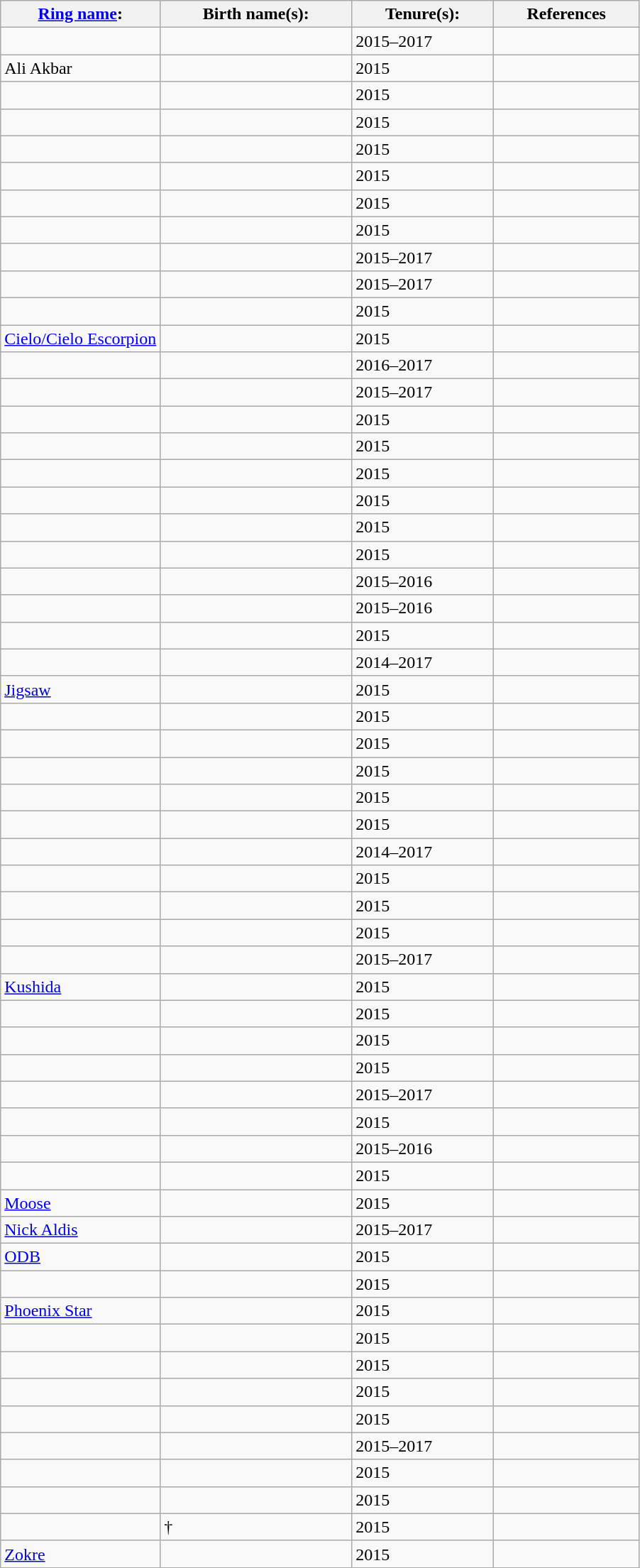<table class="wikitable sortable" border="1">
<tr>
<th width="25%"><a href='#'>Ring name</a>:</th>
<th>Birth name(s):</th>
<th data-sort-type="number">Tenure(s):</th>
<th>References</th>
</tr>
<tr>
<td></td>
<td></td>
<td>2015–2017</td>
<td></td>
</tr>
<tr>
<td>Ali Akbar</td>
<td></td>
<td>2015</td>
<td></td>
</tr>
<tr>
<td></td>
<td></td>
<td>2015</td>
<td></td>
</tr>
<tr>
<td></td>
<td></td>
<td>2015</td>
<td></td>
</tr>
<tr>
<td></td>
<td></td>
<td>2015</td>
<td></td>
</tr>
<tr>
<td></td>
<td></td>
<td>2015</td>
<td></td>
</tr>
<tr>
<td></td>
<td></td>
<td>2015</td>
<td></td>
</tr>
<tr>
<td></td>
<td></td>
<td>2015</td>
<td></td>
</tr>
<tr>
<td></td>
<td></td>
<td>2015–2017</td>
<td></td>
</tr>
<tr>
<td></td>
<td></td>
<td>2015–2017</td>
<td></td>
</tr>
<tr>
<td></td>
<td></td>
<td>2015</td>
<td></td>
</tr>
<tr>
<td><a href='#'>Cielo/Cielo Escorpion</a></td>
<td></td>
<td>2015</td>
<td></td>
</tr>
<tr>
<td></td>
<td></td>
<td>2016–2017</td>
<td></td>
</tr>
<tr>
<td></td>
<td></td>
<td>2015–2017</td>
<td></td>
</tr>
<tr>
<td></td>
<td></td>
<td>2015</td>
<td></td>
</tr>
<tr>
<td></td>
<td></td>
<td>2015</td>
<td></td>
</tr>
<tr>
<td></td>
<td></td>
<td>2015</td>
<td></td>
</tr>
<tr>
<td></td>
<td></td>
<td>2015</td>
<td></td>
</tr>
<tr>
<td></td>
<td></td>
<td>2015</td>
<td></td>
</tr>
<tr>
<td></td>
<td></td>
<td>2015</td>
<td></td>
</tr>
<tr>
<td></td>
<td></td>
<td>2015–2016</td>
<td></td>
</tr>
<tr>
<td></td>
<td></td>
<td>2015–2016</td>
<td></td>
</tr>
<tr>
<td></td>
<td></td>
<td>2015</td>
<td></td>
</tr>
<tr>
<td></td>
<td></td>
<td>2014–2017</td>
<td></td>
</tr>
<tr>
<td><a href='#'>Jigsaw</a></td>
<td></td>
<td>2015</td>
<td></td>
</tr>
<tr>
<td></td>
<td></td>
<td>2015</td>
<td></td>
</tr>
<tr>
<td></td>
<td></td>
<td>2015</td>
<td></td>
</tr>
<tr>
<td></td>
<td></td>
<td>2015</td>
<td></td>
</tr>
<tr>
<td></td>
<td></td>
<td>2015</td>
<td></td>
</tr>
<tr>
<td></td>
<td></td>
<td>2015</td>
<td></td>
</tr>
<tr>
<td></td>
<td></td>
<td>2014–2017</td>
<td></td>
</tr>
<tr>
<td></td>
<td></td>
<td>2015</td>
<td></td>
</tr>
<tr>
<td></td>
<td></td>
<td>2015</td>
<td></td>
</tr>
<tr>
<td></td>
<td></td>
<td>2015</td>
<td></td>
</tr>
<tr>
<td></td>
<td></td>
<td>2015–2017</td>
<td></td>
</tr>
<tr>
<td><a href='#'>Kushida</a></td>
<td></td>
<td>2015</td>
<td></td>
</tr>
<tr>
<td></td>
<td></td>
<td>2015</td>
<td></td>
</tr>
<tr>
<td></td>
<td></td>
<td>2015</td>
<td></td>
</tr>
<tr>
<td></td>
<td></td>
<td>2015</td>
<td></td>
</tr>
<tr>
<td></td>
<td></td>
<td>2015–2017</td>
<td></td>
</tr>
<tr>
<td></td>
<td></td>
<td>2015</td>
<td></td>
</tr>
<tr>
<td></td>
<td></td>
<td>2015–2016</td>
<td></td>
</tr>
<tr>
<td></td>
<td></td>
<td>2015</td>
<td></td>
</tr>
<tr>
<td><a href='#'>Moose</a></td>
<td></td>
<td>2015</td>
<td></td>
</tr>
<tr>
<td><a href='#'>Nick Aldis</a></td>
<td></td>
<td>2015–2017</td>
<td></td>
</tr>
<tr>
<td><a href='#'>ODB</a></td>
<td></td>
<td>2015</td>
<td></td>
</tr>
<tr>
<td></td>
<td></td>
<td>2015</td>
<td></td>
</tr>
<tr>
<td><a href='#'>Phoenix Star</a></td>
<td></td>
<td>2015</td>
<td></td>
</tr>
<tr>
<td></td>
<td></td>
<td>2015</td>
<td></td>
</tr>
<tr>
<td></td>
<td></td>
<td>2015</td>
<td></td>
</tr>
<tr>
<td></td>
<td></td>
<td>2015</td>
<td></td>
</tr>
<tr>
<td></td>
<td></td>
<td>2015</td>
<td></td>
</tr>
<tr>
<td></td>
<td></td>
<td>2015–2017</td>
<td></td>
</tr>
<tr>
<td></td>
<td></td>
<td>2015</td>
<td></td>
</tr>
<tr>
<td></td>
<td></td>
<td>2015</td>
<td></td>
</tr>
<tr>
<td></td>
<td>†</td>
<td>2015</td>
<td></td>
</tr>
<tr>
<td><a href='#'>Zokre</a></td>
<td></td>
<td>2015</td>
<td></td>
</tr>
</table>
